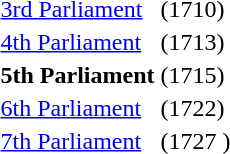<table id=toc style="float:right">
<tr>
<td><a href='#'>3rd Parliament</a></td>
<td>(1710)</td>
</tr>
<tr>
<td><a href='#'>4th Parliament</a></td>
<td>(1713)</td>
</tr>
<tr>
<td><strong>5th Parliament</strong></td>
<td>(1715)</td>
</tr>
<tr>
<td><a href='#'>6th Parliament</a></td>
<td>(1722)</td>
</tr>
<tr>
<td><a href='#'>7th Parliament</a></td>
<td>(1727 )</td>
</tr>
</table>
